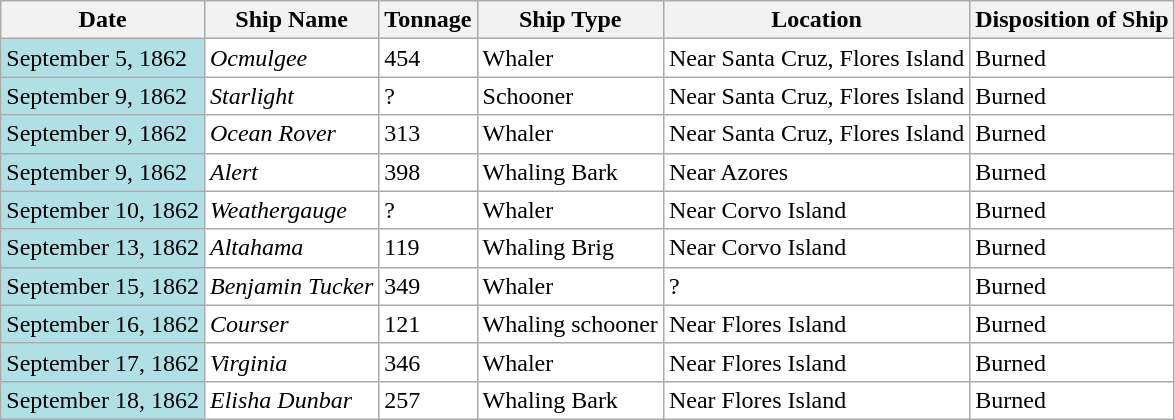<table class="wikitable" style="background:white; color:black">
<tr>
<th>Date</th>
<th>Ship Name</th>
<th>Tonnage</th>
<th>Ship Type</th>
<th>Location</th>
<th>Disposition of Ship</th>
</tr>
<tr>
<td style="background:#B0E0E6;">September 5, 1862</td>
<td><em>Ocmulgee</em></td>
<td>454</td>
<td>Whaler</td>
<td>Near Santa Cruz, Flores Island</td>
<td>Burned</td>
</tr>
<tr>
<td style="background:#B0E0E6;">September 9, 1862</td>
<td><em>Starlight</em></td>
<td>?</td>
<td>Schooner</td>
<td>Near Santa Cruz, Flores Island</td>
<td>Burned</td>
</tr>
<tr>
<td style="background:#B0E0E6;">September 9, 1862</td>
<td><em>Ocean Rover</em></td>
<td>313</td>
<td>Whaler</td>
<td>Near Santa Cruz, Flores Island</td>
<td>Burned</td>
</tr>
<tr>
<td style="background:#B0E0E6;">September 9, 1862</td>
<td><em>Alert</em></td>
<td>398</td>
<td>Whaling Bark</td>
<td>Near Azores</td>
<td>Burned</td>
</tr>
<tr>
<td style="background:#B0E0E6;">September 10, 1862</td>
<td><em>Weathergauge</em></td>
<td>?</td>
<td>Whaler</td>
<td>Near Corvo Island</td>
<td>Burned</td>
</tr>
<tr>
<td style="background:#B0E0E6;">September 13, 1862</td>
<td><em>Altahama</em></td>
<td>119</td>
<td>Whaling Brig</td>
<td>Near Corvo Island</td>
<td>Burned</td>
</tr>
<tr>
<td style="background:#B0E0E6;">September 15, 1862</td>
<td><em>Benjamin Tucker</em></td>
<td>349</td>
<td>Whaler</td>
<td>?</td>
<td>Burned</td>
</tr>
<tr>
<td style="background:#B0E0E6;">September 16, 1862</td>
<td><em>Courser</em></td>
<td>121</td>
<td>Whaling schooner</td>
<td>Near Flores Island</td>
<td>Burned</td>
</tr>
<tr>
<td style="background:#B0E0E6;">September 17, 1862</td>
<td><em>Virginia</em></td>
<td>346</td>
<td>Whaler</td>
<td>Near Flores Island</td>
<td>Burned</td>
</tr>
<tr>
<td style="background:#B0E0E6;">September 18, 1862</td>
<td><em>Elisha Dunbar</em></td>
<td>257</td>
<td>Whaling Bark</td>
<td>Near Flores Island</td>
<td>Burned</td>
</tr>
</table>
